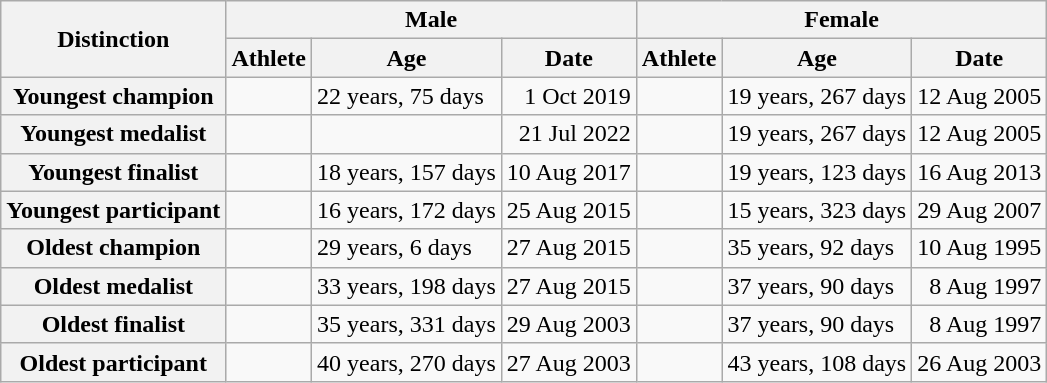<table class="wikitable" style="text-align:center">
<tr>
<th rowspan="2">Distinction</th>
<th colspan="3">Male</th>
<th colspan="3">Female</th>
</tr>
<tr>
<th>Athlete</th>
<th>Age</th>
<th>Date</th>
<th>Athlete</th>
<th>Age</th>
<th>Date</th>
</tr>
<tr>
<th>Youngest champion</th>
<td align="left"></td>
<td align="left">22 years, 75 days</td>
<td align="right">1 Oct 2019</td>
<td align="left"></td>
<td align="left">19 years, 267 days</td>
<td align="right">12 Aug 2005</td>
</tr>
<tr>
<th>Youngest medalist</th>
<td align="left"></td>
<td align="left"></td>
<td align="right">21 Jul 2022</td>
<td align="left"></td>
<td align="left">19 years, 267 days</td>
<td align="right">12 Aug 2005</td>
</tr>
<tr>
<th>Youngest finalist</th>
<td align="left"></td>
<td align="left">18 years, 157 days</td>
<td align="right">10 Aug 2017</td>
<td align="left"></td>
<td align="left">19 years, 123 days</td>
<td align="right">16 Aug 2013</td>
</tr>
<tr>
<th>Youngest participant</th>
<td align="left"></td>
<td align="left">16 years, 172 days</td>
<td align="right">25 Aug 2015</td>
<td align="left"></td>
<td align="left">15 years, 323 days</td>
<td align="right">29 Aug 2007</td>
</tr>
<tr>
<th>Oldest champion</th>
<td align="left"></td>
<td align="left">29 years, 6 days</td>
<td align="right">27 Aug 2015</td>
<td align="left"></td>
<td align="left">35 years, 92 days</td>
<td align="right">10 Aug 1995</td>
</tr>
<tr>
<th>Oldest medalist</th>
<td align="left"></td>
<td align="left">33 years, 198 days</td>
<td align="right">27 Aug 2015</td>
<td align="left"></td>
<td align="left">37 years, 90 days</td>
<td align="right">8 Aug 1997</td>
</tr>
<tr>
<th>Oldest finalist</th>
<td align="left"></td>
<td align="left">35 years, 331 days</td>
<td align="right">29 Aug 2003</td>
<td align="left"></td>
<td align="left">37 years, 90 days</td>
<td align="right">8 Aug 1997</td>
</tr>
<tr>
<th>Oldest participant</th>
<td align="left"></td>
<td align="left">40 years, 270 days</td>
<td align="right">27 Aug 2003</td>
<td align="left"></td>
<td align="left">43 years, 108 days</td>
<td align="right">26 Aug 2003</td>
</tr>
</table>
